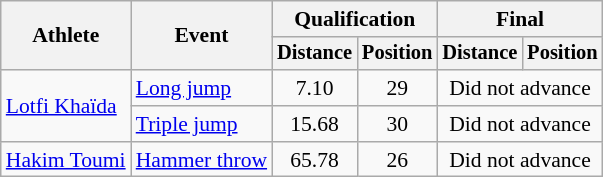<table class=wikitable style="font-size:90%; text-align:center">
<tr>
<th rowspan=2>Athlete</th>
<th rowspan=2>Event</th>
<th colspan=2>Qualification</th>
<th colspan=2>Final</th>
</tr>
<tr style=font-size:95%>
<th>Distance</th>
<th>Position</th>
<th>Distance</th>
<th>Position</th>
</tr>
<tr align=center>
<td align=left rowspan=2><a href='#'>Lotfi Khaïda</a></td>
<td align=left><a href='#'>Long jump</a></td>
<td>7.10</td>
<td>29</td>
<td colspan=2>Did not advance</td>
</tr>
<tr align=center>
<td align=left><a href='#'>Triple jump</a></td>
<td>15.68</td>
<td>30</td>
<td colspan=2>Did not advance</td>
</tr>
<tr align=center>
<td align=left><a href='#'>Hakim Toumi</a></td>
<td align=left><a href='#'>Hammer throw</a></td>
<td>65.78</td>
<td>26</td>
<td colspan=2>Did not advance</td>
</tr>
</table>
